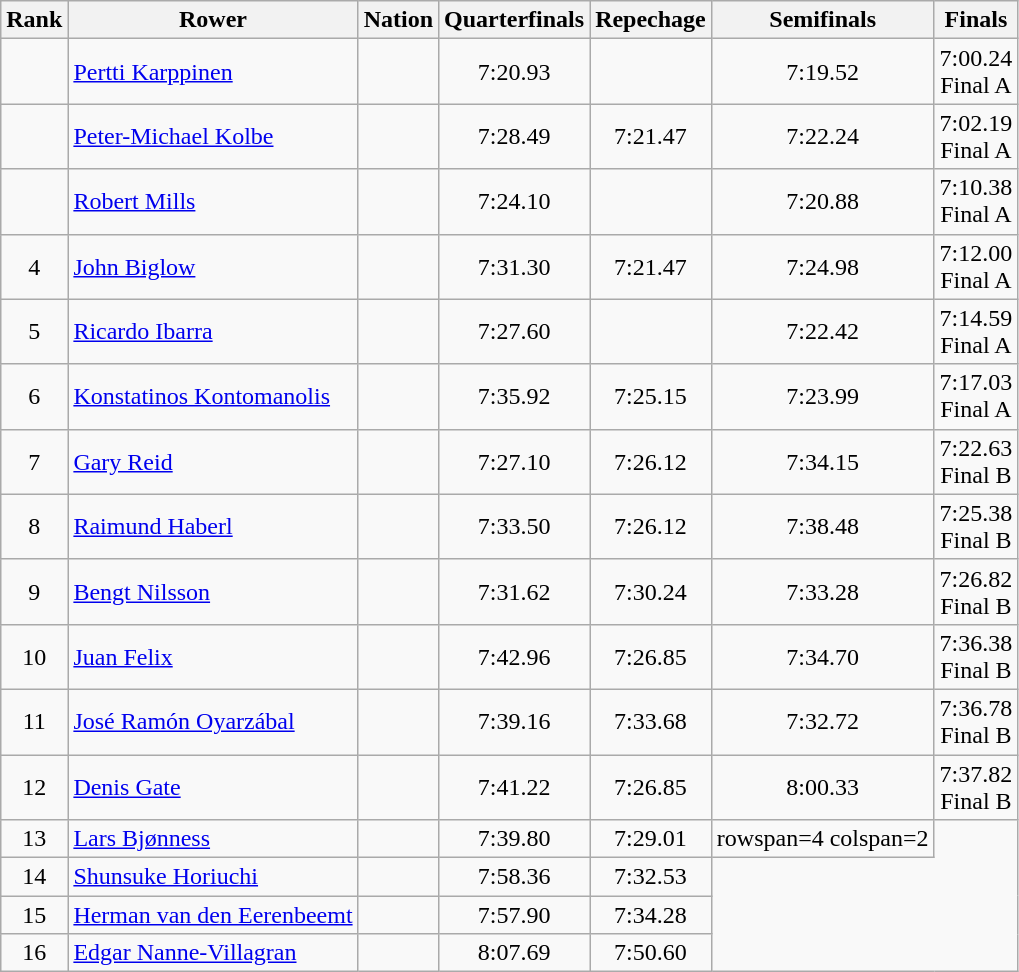<table class="wikitable sortable" style="text-align:center">
<tr>
<th>Rank</th>
<th>Rower</th>
<th>Nation</th>
<th>Quarterfinals</th>
<th>Repechage</th>
<th>Semifinals</th>
<th>Finals</th>
</tr>
<tr>
<td></td>
<td align=left><a href='#'>Pertti Karppinen</a></td>
<td align=left></td>
<td>7:20.93</td>
<td></td>
<td>7:19.52</td>
<td>7:00.24<br>Final A</td>
</tr>
<tr>
<td></td>
<td align=left><a href='#'>Peter-Michael Kolbe</a></td>
<td align=left></td>
<td>7:28.49</td>
<td>7:21.47</td>
<td>7:22.24</td>
<td>7:02.19<br>Final A</td>
</tr>
<tr>
<td></td>
<td align=left><a href='#'>Robert Mills</a></td>
<td align=left></td>
<td>7:24.10</td>
<td></td>
<td>7:20.88</td>
<td>7:10.38<br>Final A</td>
</tr>
<tr>
<td>4</td>
<td align=left><a href='#'>John Biglow</a></td>
<td align=left></td>
<td>7:31.30</td>
<td>7:21.47</td>
<td>7:24.98</td>
<td>7:12.00<br>Final A</td>
</tr>
<tr>
<td>5</td>
<td align=left><a href='#'>Ricardo Ibarra</a></td>
<td align=left></td>
<td>7:27.60</td>
<td></td>
<td>7:22.42</td>
<td>7:14.59<br>Final A</td>
</tr>
<tr>
<td>6</td>
<td align=left><a href='#'>Konstatinos Kontomanolis</a></td>
<td align=left></td>
<td>7:35.92</td>
<td>7:25.15</td>
<td>7:23.99</td>
<td>7:17.03<br>Final A</td>
</tr>
<tr>
<td>7</td>
<td align=left><a href='#'>Gary Reid</a></td>
<td align=left></td>
<td>7:27.10</td>
<td>7:26.12</td>
<td>7:34.15</td>
<td>7:22.63<br>Final B</td>
</tr>
<tr>
<td>8</td>
<td align=left><a href='#'>Raimund Haberl</a></td>
<td align=left></td>
<td>7:33.50</td>
<td>7:26.12</td>
<td>7:38.48</td>
<td>7:25.38<br>Final B</td>
</tr>
<tr>
<td>9</td>
<td align=left><a href='#'>Bengt Nilsson</a></td>
<td align=left></td>
<td>7:31.62</td>
<td>7:30.24</td>
<td>7:33.28</td>
<td>7:26.82<br>Final B</td>
</tr>
<tr>
<td>10</td>
<td align=left><a href='#'>Juan Felix</a></td>
<td align=left></td>
<td>7:42.96</td>
<td>7:26.85</td>
<td>7:34.70</td>
<td>7:36.38<br>Final B</td>
</tr>
<tr>
<td>11</td>
<td align=left><a href='#'>José Ramón Oyarzábal</a></td>
<td align=left></td>
<td>7:39.16</td>
<td>7:33.68</td>
<td>7:32.72</td>
<td>7:36.78<br>Final B</td>
</tr>
<tr>
<td>12</td>
<td align=left><a href='#'>Denis Gate</a></td>
<td align=left></td>
<td>7:41.22</td>
<td>7:26.85</td>
<td>8:00.33</td>
<td>7:37.82<br>Final B</td>
</tr>
<tr>
<td>13</td>
<td align=left><a href='#'>Lars Bjønness</a></td>
<td align=left></td>
<td>7:39.80</td>
<td>7:29.01</td>
<td>rowspan=4 colspan=2 </td>
</tr>
<tr>
<td>14</td>
<td align=left><a href='#'>Shunsuke Horiuchi</a></td>
<td align=left></td>
<td>7:58.36</td>
<td>7:32.53</td>
</tr>
<tr>
<td>15</td>
<td align=left><a href='#'>Herman van den Eerenbeemt</a></td>
<td align=left></td>
<td>7:57.90</td>
<td>7:34.28</td>
</tr>
<tr>
<td>16</td>
<td align=left><a href='#'>Edgar Nanne-Villagran</a></td>
<td align=left></td>
<td>8:07.69</td>
<td>7:50.60</td>
</tr>
</table>
